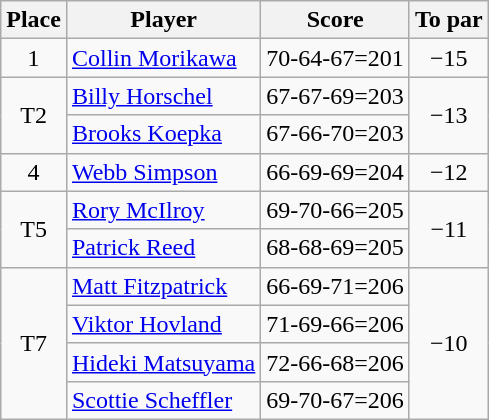<table class="wikitable">
<tr>
<th>Place</th>
<th>Player</th>
<th>Score</th>
<th>To par</th>
</tr>
<tr>
<td align=center>1</td>
<td> <a href='#'>Collin Morikawa</a></td>
<td>70-64-67=201</td>
<td align=center>−15</td>
</tr>
<tr>
<td rowspan=2 align=center>T2</td>
<td> <a href='#'>Billy Horschel</a></td>
<td>67-67-69=203</td>
<td rowspan=2 align=center>−13</td>
</tr>
<tr>
<td> <a href='#'>Brooks Koepka</a></td>
<td>67-66-70=203</td>
</tr>
<tr>
<td align=center>4</td>
<td> <a href='#'>Webb Simpson</a></td>
<td>66-69-69=204</td>
<td align=center>−12</td>
</tr>
<tr>
<td rowspan=2 align=center>T5</td>
<td> <a href='#'>Rory McIlroy</a></td>
<td>69-70-66=205</td>
<td rowspan=2 align=center>−11</td>
</tr>
<tr>
<td> <a href='#'>Patrick Reed</a></td>
<td>68-68-69=205</td>
</tr>
<tr>
<td rowspan=4 align=center>T7</td>
<td> <a href='#'>Matt Fitzpatrick</a></td>
<td>66-69-71=206</td>
<td rowspan=4 align=center>−10</td>
</tr>
<tr>
<td> <a href='#'>Viktor Hovland</a></td>
<td>71-69-66=206</td>
</tr>
<tr>
<td> <a href='#'>Hideki Matsuyama</a></td>
<td>72-66-68=206</td>
</tr>
<tr>
<td> <a href='#'>Scottie Scheffler</a></td>
<td>69-70-67=206</td>
</tr>
</table>
